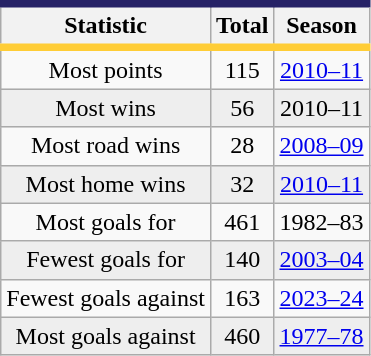<table class="wikitable" style="float:left; text-align: center; margin-right:1em">
<tr style="border-top:#262266 5px solid; border-bottom:#FFCD36 5px solid;">
<th>Statistic</th>
<th>Total</th>
<th>Season</th>
</tr>
<tr>
<td>Most points</td>
<td>115</td>
<td><a href='#'>2010–11</a></td>
</tr>
<tr align="center" bgcolor="#eeeeee">
<td>Most wins</td>
<td>56</td>
<td>2010–11</td>
</tr>
<tr>
<td>Most road wins</td>
<td>28</td>
<td><a href='#'>2008–09</a></td>
</tr>
<tr align="center" bgcolor="#eeeeee">
<td>Most home wins</td>
<td>32</td>
<td><a href='#'>2010–11</a></td>
</tr>
<tr>
<td>Most goals for</td>
<td>461</td>
<td>1982–83</td>
</tr>
<tr align="center" bgcolor="#eeeeee">
<td>Fewest goals for</td>
<td>140</td>
<td><a href='#'>2003–04</a></td>
</tr>
<tr>
<td>Fewest goals against</td>
<td>163</td>
<td><a href='#'>2023–24</a></td>
</tr>
<tr align="center" bgcolor="#eeeeee">
<td>Most goals against</td>
<td>460</td>
<td><a href='#'>1977–78</a></td>
</tr>
</table>
